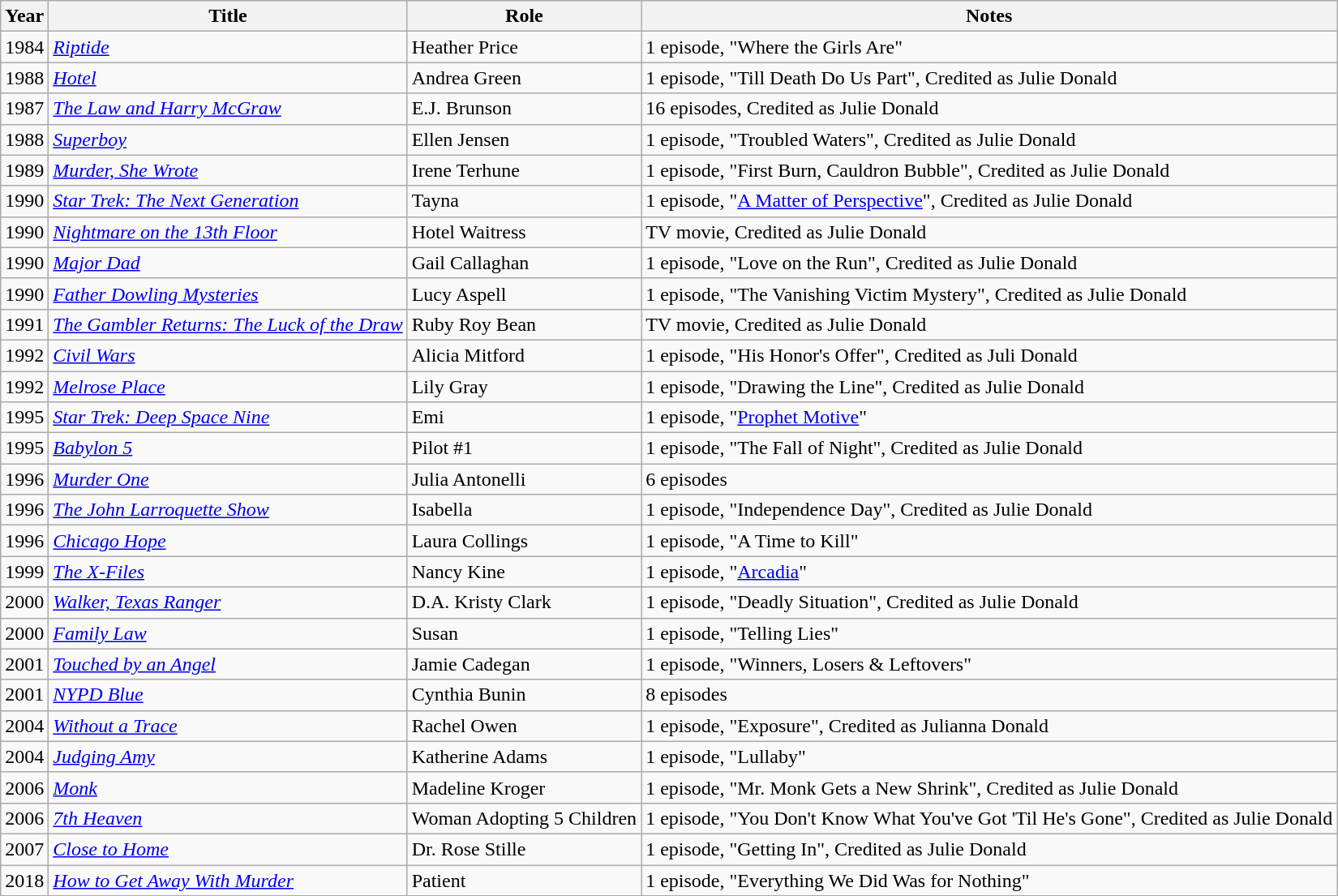<table class="wikitable">
<tr>
<th>Year</th>
<th>Title</th>
<th>Role</th>
<th>Notes</th>
</tr>
<tr>
<td>1984</td>
<td><em><a href='#'>Riptide</a></em></td>
<td>Heather Price</td>
<td>1 episode, "Where the Girls Are"</td>
</tr>
<tr>
<td>1988</td>
<td><em><a href='#'>Hotel</a></em></td>
<td>Andrea Green</td>
<td>1 episode, "Till Death Do Us Part", Credited as Julie Donald</td>
</tr>
<tr>
<td>1987</td>
<td><em><a href='#'>The Law and Harry McGraw</a></em></td>
<td>E.J. Brunson</td>
<td>16 episodes, Credited as Julie Donald</td>
</tr>
<tr>
<td>1988</td>
<td><em><a href='#'>Superboy</a></em></td>
<td>Ellen Jensen</td>
<td>1 episode, "Troubled Waters", Credited as Julie Donald</td>
</tr>
<tr>
<td>1989</td>
<td><em><a href='#'>Murder, She Wrote</a></em></td>
<td>Irene Terhune</td>
<td>1 episode, "First Burn, Cauldron Bubble", Credited as Julie Donald</td>
</tr>
<tr>
<td>1990</td>
<td><em><a href='#'>Star Trek: The Next Generation</a></em></td>
<td>Tayna</td>
<td>1 episode, "<a href='#'>A Matter of Perspective</a>", Credited as Julie Donald</td>
</tr>
<tr>
<td>1990</td>
<td><em><a href='#'>Nightmare on the 13th Floor</a></em></td>
<td>Hotel Waitress</td>
<td>TV movie, Credited as Julie Donald</td>
</tr>
<tr>
<td>1990</td>
<td><em><a href='#'>Major Dad</a></em></td>
<td>Gail Callaghan</td>
<td>1 episode, "Love on the Run", Credited as Julie Donald</td>
</tr>
<tr>
<td>1990</td>
<td><em><a href='#'>Father Dowling Mysteries</a></em></td>
<td>Lucy Aspell</td>
<td>1 episode, "The Vanishing Victim Mystery", Credited as Julie Donald</td>
</tr>
<tr>
<td>1991</td>
<td><em><a href='#'>The Gambler Returns: The Luck of the Draw</a></em></td>
<td>Ruby Roy Bean</td>
<td>TV movie, Credited as Julie Donald</td>
</tr>
<tr>
<td>1992</td>
<td><em><a href='#'>Civil Wars</a></em></td>
<td>Alicia Mitford</td>
<td>1 episode, "His Honor's Offer", Credited as Juli Donald</td>
</tr>
<tr>
<td>1992</td>
<td><em><a href='#'>Melrose Place</a></em></td>
<td>Lily Gray</td>
<td>1 episode, "Drawing the Line", Credited as Julie Donald</td>
</tr>
<tr>
<td>1995</td>
<td><em><a href='#'>Star Trek: Deep Space Nine</a></em></td>
<td>Emi</td>
<td>1 episode, "<a href='#'>Prophet Motive</a>"</td>
</tr>
<tr>
<td>1995</td>
<td><em><a href='#'>Babylon 5</a></em></td>
<td>Pilot #1</td>
<td>1 episode, "The Fall of Night", Credited as Julie Donald</td>
</tr>
<tr>
<td>1996</td>
<td><em><a href='#'>Murder One</a></em></td>
<td>Julia Antonelli</td>
<td>6 episodes</td>
</tr>
<tr>
<td>1996</td>
<td><em><a href='#'>The John Larroquette Show</a></em></td>
<td>Isabella</td>
<td>1 episode, "Independence Day", Credited as Julie Donald</td>
</tr>
<tr>
<td>1996</td>
<td><em><a href='#'>Chicago Hope</a></em></td>
<td>Laura Collings</td>
<td>1 episode, "A Time to Kill"</td>
</tr>
<tr>
<td>1999</td>
<td><em><a href='#'>The X-Files</a></em></td>
<td>Nancy Kine</td>
<td>1 episode, "<a href='#'>Arcadia</a>"</td>
</tr>
<tr>
<td>2000</td>
<td><em><a href='#'>Walker, Texas Ranger</a></em></td>
<td>D.A. Kristy Clark</td>
<td>1 episode, "Deadly Situation", Credited as Julie Donald</td>
</tr>
<tr>
<td>2000</td>
<td><em><a href='#'>Family Law</a></em></td>
<td>Susan</td>
<td>1 episode, "Telling Lies"</td>
</tr>
<tr>
<td>2001</td>
<td><em><a href='#'>Touched by an Angel</a></em></td>
<td>Jamie Cadegan</td>
<td>1 episode, "Winners, Losers & Leftovers"</td>
</tr>
<tr>
<td>2001</td>
<td><em><a href='#'>NYPD Blue</a></em></td>
<td>Cynthia Bunin</td>
<td>8 episodes</td>
</tr>
<tr>
<td>2004</td>
<td><em><a href='#'>Without a Trace</a></em></td>
<td>Rachel Owen</td>
<td>1 episode, "Exposure", Credited as Julianna Donald</td>
</tr>
<tr>
<td>2004</td>
<td><em><a href='#'>Judging Amy</a></em></td>
<td>Katherine Adams</td>
<td>1 episode, "Lullaby"</td>
</tr>
<tr>
<td>2006</td>
<td><em><a href='#'>Monk</a></em></td>
<td>Madeline Kroger</td>
<td>1 episode, "Mr. Monk Gets a New Shrink", Credited as Julie Donald</td>
</tr>
<tr>
<td>2006</td>
<td><em><a href='#'>7th Heaven</a></em></td>
<td>Woman Adopting 5 Children</td>
<td>1 episode, "You Don't Know What You've Got 'Til He's Gone", Credited as Julie Donald</td>
</tr>
<tr>
<td>2007</td>
<td><em><a href='#'>Close to Home</a></em></td>
<td>Dr. Rose Stille</td>
<td>1 episode, "Getting In", Credited as Julie Donald</td>
</tr>
<tr>
<td>2018</td>
<td><em><a href='#'>How to Get Away With Murder</a></em></td>
<td>Patient</td>
<td>1 episode, "Everything We Did Was for Nothing"</td>
</tr>
</table>
